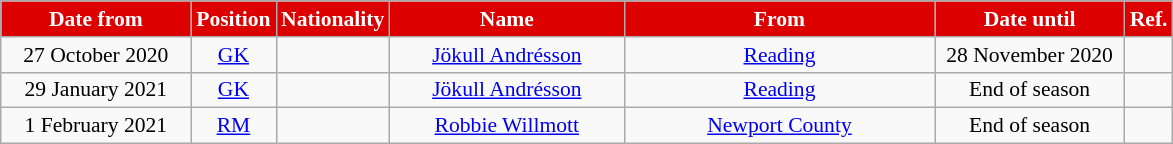<table class="wikitable"  style="text-align:center; font-size:90%; ">
<tr>
<th style="background:#DD0000; color:#FFFFFF; width:120px;">Date from</th>
<th style="background:#DD0000; color:#FFFFFF; width:50px;">Position</th>
<th style="background:#DD0000; color:#FFFFFF; width:50px;">Nationality</th>
<th style="background:#DD0000; color:#FFFFFF; width:150px;">Name</th>
<th style="background:#DD0000; color:#FFFFFF; width:200px;">From</th>
<th style="background:#DD0000; color:#FFFFFF; width:120px;">Date until</th>
<th style="background:#DD0000; color:#FFFFFF; width:25px;">Ref.</th>
</tr>
<tr>
<td>27 October 2020</td>
<td><a href='#'>GK</a></td>
<td></td>
<td><a href='#'>Jökull Andrésson</a></td>
<td> <a href='#'>Reading</a></td>
<td>28 November 2020</td>
<td></td>
</tr>
<tr>
<td>29 January 2021</td>
<td><a href='#'>GK</a></td>
<td></td>
<td><a href='#'>Jökull Andrésson</a></td>
<td> <a href='#'>Reading</a></td>
<td>End of season</td>
<td></td>
</tr>
<tr>
<td>1 February 2021</td>
<td><a href='#'>RM</a></td>
<td></td>
<td><a href='#'>Robbie Willmott</a></td>
<td> <a href='#'>Newport County</a></td>
<td>End of season</td>
<td></td>
</tr>
</table>
